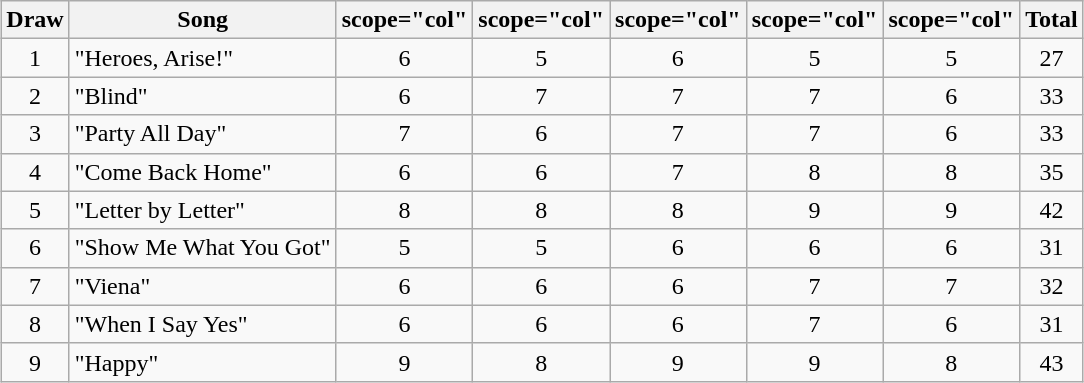<table class="wikitable collapsible" style="margin: 1em auto 1em auto; text-align:center;">
<tr>
<th>Draw</th>
<th>Song</th>
<th>scope="col" </th>
<th>scope="col" </th>
<th>scope="col" </th>
<th>scope="col" </th>
<th>scope="col" </th>
<th>Total</th>
</tr>
<tr>
<td>1</td>
<td align="left">"Heroes, Arise!"</td>
<td>6</td>
<td>5</td>
<td>6</td>
<td>5</td>
<td>5</td>
<td>27</td>
</tr>
<tr>
<td>2</td>
<td align="left">"Blind"</td>
<td>6</td>
<td>7</td>
<td>7</td>
<td>7</td>
<td>6</td>
<td>33</td>
</tr>
<tr>
<td>3</td>
<td align="left">"Party All Day"</td>
<td>7</td>
<td>6</td>
<td>7</td>
<td>7</td>
<td>6</td>
<td>33</td>
</tr>
<tr>
<td>4</td>
<td align="left">"Come Back Home"</td>
<td>6</td>
<td>6</td>
<td>7</td>
<td>8</td>
<td>8</td>
<td>35</td>
</tr>
<tr>
<td>5</td>
<td align="left">"Letter by Letter"</td>
<td>8</td>
<td>8</td>
<td>8</td>
<td>9</td>
<td>9</td>
<td>42</td>
</tr>
<tr>
<td>6</td>
<td align="left">"Show Me What You Got"</td>
<td>5</td>
<td>5</td>
<td>6</td>
<td>6</td>
<td>6</td>
<td>31</td>
</tr>
<tr>
<td>7</td>
<td align="left">"Viena"</td>
<td>6</td>
<td>6</td>
<td>6</td>
<td>7</td>
<td>7</td>
<td>32</td>
</tr>
<tr>
<td>8</td>
<td align="left">"When I Say Yes"</td>
<td>6</td>
<td>6</td>
<td>6</td>
<td>7</td>
<td>6</td>
<td>31</td>
</tr>
<tr>
<td>9</td>
<td align="left">"Happy"</td>
<td>9</td>
<td>8</td>
<td>9</td>
<td>9</td>
<td>8</td>
<td>43</td>
</tr>
</table>
